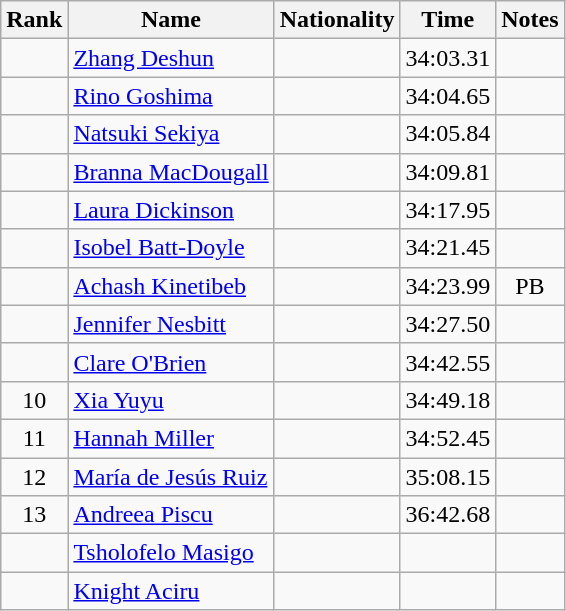<table class="wikitable sortable" style="text-align:center">
<tr>
<th>Rank</th>
<th>Name</th>
<th>Nationality</th>
<th>Time</th>
<th>Notes</th>
</tr>
<tr>
<td></td>
<td align=left><a href='#'>Zhang Deshun</a></td>
<td align=left></td>
<td>34:03.31</td>
<td></td>
</tr>
<tr>
<td></td>
<td align=left><a href='#'>Rino Goshima</a></td>
<td align=left></td>
<td>34:04.65</td>
<td></td>
</tr>
<tr>
<td></td>
<td align=left><a href='#'>Natsuki Sekiya</a></td>
<td align=left></td>
<td>34:05.84</td>
<td></td>
</tr>
<tr>
<td></td>
<td align=left><a href='#'>Branna MacDougall</a></td>
<td align=left></td>
<td>34:09.81</td>
<td></td>
</tr>
<tr>
<td></td>
<td align=left><a href='#'>Laura Dickinson</a></td>
<td align=left></td>
<td>34:17.95</td>
<td></td>
</tr>
<tr>
<td></td>
<td align=left><a href='#'>Isobel Batt-Doyle</a></td>
<td align=left></td>
<td>34:21.45</td>
<td></td>
</tr>
<tr>
<td></td>
<td align=left><a href='#'>Achash Kinetibeb</a></td>
<td align=left></td>
<td>34:23.99</td>
<td>PB</td>
</tr>
<tr>
<td></td>
<td align=left><a href='#'>Jennifer Nesbitt</a></td>
<td align=left></td>
<td>34:27.50</td>
<td></td>
</tr>
<tr>
<td></td>
<td align=left><a href='#'>Clare O'Brien</a></td>
<td align=left></td>
<td>34:42.55</td>
<td></td>
</tr>
<tr>
<td>10</td>
<td align=left><a href='#'>Xia Yuyu</a></td>
<td align=left></td>
<td>34:49.18</td>
<td></td>
</tr>
<tr>
<td>11</td>
<td align=left><a href='#'>Hannah Miller</a></td>
<td align=left></td>
<td>34:52.45</td>
<td></td>
</tr>
<tr>
<td>12</td>
<td align=left><a href='#'>María de Jesús Ruiz</a></td>
<td align=left></td>
<td>35:08.15</td>
<td></td>
</tr>
<tr>
<td>13</td>
<td align=left><a href='#'>Andreea Piscu</a></td>
<td align=left></td>
<td>36:42.68</td>
<td></td>
</tr>
<tr>
<td></td>
<td align=left><a href='#'>Tsholofelo Masigo</a></td>
<td align=left></td>
<td></td>
<td></td>
</tr>
<tr>
<td></td>
<td align=left><a href='#'>Knight Aciru</a></td>
<td align=left></td>
<td></td>
<td></td>
</tr>
</table>
